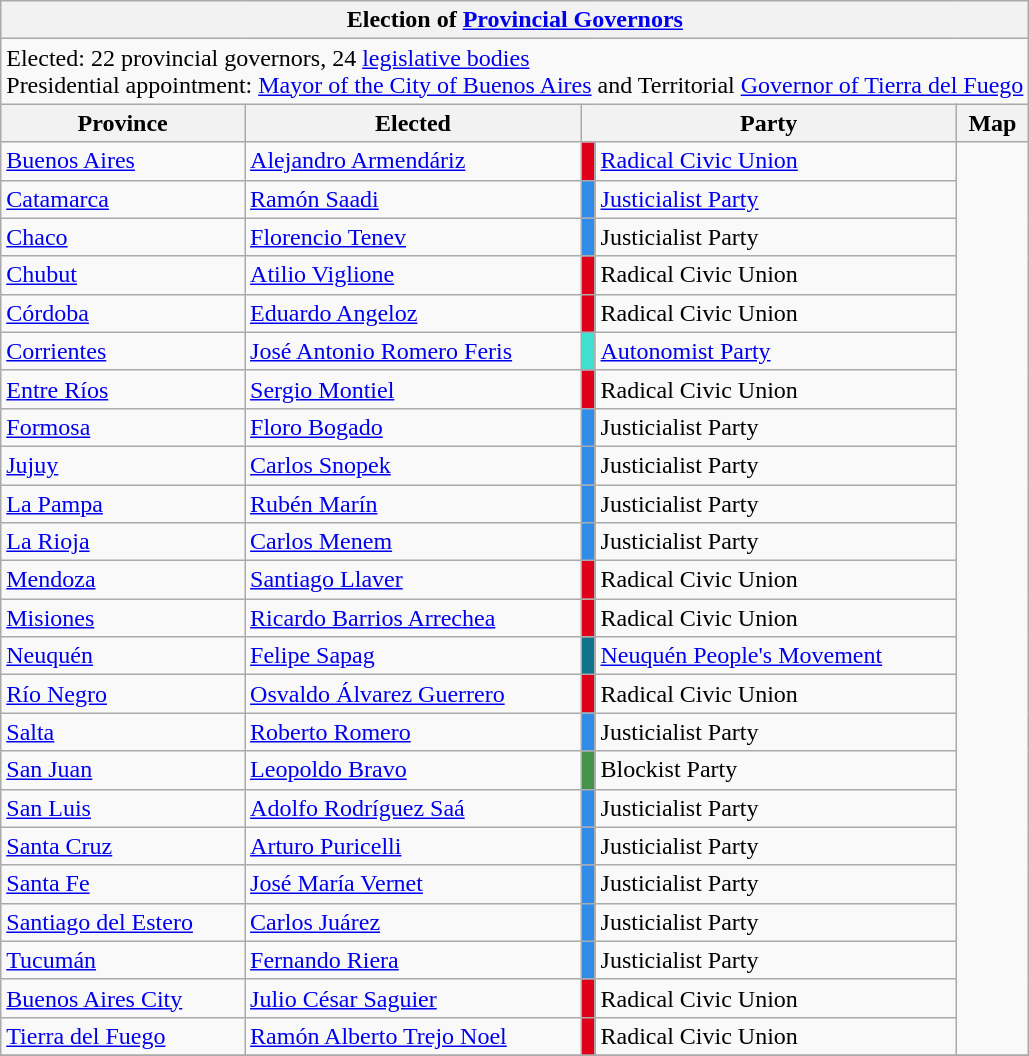<table class="wikitable">
<tr>
<th colspan=5>Election of <a href='#'>Provincial Governors</a></th>
</tr>
<tr>
<td colspan=5>Elected: 22 provincial governors, 24 <a href='#'>legislative bodies</a><br>Presidential appointment: <a href='#'>Mayor of the City of Buenos Aires</a> and Territorial <a href='#'>Governor of Tierra del Fuego</a></td>
</tr>
<tr>
<th>Province</th>
<th>Elected</th>
<th colspan=2>Party</th>
<th>Map</th>
</tr>
<tr>
<td><a href='#'>Buenos Aires</a></td>
<td><a href='#'>Alejandro Armendáriz</a></td>
<td bgcolor=#E10019></td>
<td><a href='#'>Radical Civic Union</a></td>
<td rowspan=24></td>
</tr>
<tr>
<td><a href='#'>Catamarca</a></td>
<td><a href='#'>Ramón Saadi</a></td>
<td bgcolor=#318CE7></td>
<td><a href='#'>Justicialist Party</a></td>
</tr>
<tr>
<td><a href='#'>Chaco</a></td>
<td><a href='#'>Florencio Tenev</a></td>
<td bgcolor=#318CE7></td>
<td>Justicialist Party</td>
</tr>
<tr>
<td><a href='#'>Chubut</a></td>
<td><a href='#'>Atilio Viglione</a></td>
<td bgcolor=#E10019></td>
<td>Radical Civic Union</td>
</tr>
<tr>
<td><a href='#'>Córdoba</a></td>
<td><a href='#'>Eduardo Angeloz</a></td>
<td bgcolor=#E10019></td>
<td>Radical Civic Union</td>
</tr>
<tr>
<td><a href='#'>Corrientes</a></td>
<td><a href='#'>José Antonio Romero Feris</a></td>
<td bgcolor=#40E0D0></td>
<td><a href='#'>Autonomist Party</a></td>
</tr>
<tr>
<td><a href='#'>Entre Ríos</a></td>
<td><a href='#'>Sergio Montiel</a></td>
<td bgcolor=#E10019></td>
<td>Radical Civic Union</td>
</tr>
<tr>
<td><a href='#'>Formosa</a></td>
<td><a href='#'>Floro Bogado</a></td>
<td bgcolor=#318CE7></td>
<td>Justicialist Party</td>
</tr>
<tr>
<td><a href='#'>Jujuy</a></td>
<td><a href='#'>Carlos Snopek</a></td>
<td bgcolor=#318CE7></td>
<td>Justicialist Party</td>
</tr>
<tr>
<td><a href='#'>La Pampa</a></td>
<td><a href='#'>Rubén Marín</a></td>
<td bgcolor=#318CE7></td>
<td>Justicialist Party</td>
</tr>
<tr>
<td><a href='#'>La Rioja</a></td>
<td><a href='#'>Carlos Menem</a></td>
<td bgcolor=#318CE7></td>
<td>Justicialist Party</td>
</tr>
<tr>
<td><a href='#'>Mendoza</a></td>
<td><a href='#'>Santiago Llaver</a></td>
<td bgcolor=#E10019></td>
<td>Radical Civic Union</td>
</tr>
<tr>
<td><a href='#'>Misiones</a></td>
<td><a href='#'>Ricardo Barrios Arrechea</a></td>
<td bgcolor=#E10019></td>
<td>Radical Civic Union</td>
</tr>
<tr>
<td><a href='#'>Neuquén</a></td>
<td><a href='#'>Felipe Sapag</a></td>
<td bgcolor=#11738B></td>
<td><a href='#'>Neuquén People's Movement</a></td>
</tr>
<tr>
<td><a href='#'>Río Negro</a></td>
<td><a href='#'>Osvaldo Álvarez Guerrero</a></td>
<td bgcolor=#E10019></td>
<td>Radical Civic Union</td>
</tr>
<tr>
<td><a href='#'>Salta</a></td>
<td><a href='#'>Roberto Romero</a></td>
<td bgcolor=#318CE7></td>
<td>Justicialist Party</td>
</tr>
<tr>
<td><a href='#'>San Juan</a></td>
<td><a href='#'>Leopoldo Bravo</a></td>
<td bgcolor=#44944A></td>
<td>Blockist Party</td>
</tr>
<tr>
<td><a href='#'>San Luis</a></td>
<td><a href='#'>Adolfo Rodríguez Saá</a></td>
<td bgcolor=#318CE7></td>
<td>Justicialist Party</td>
</tr>
<tr>
<td><a href='#'>Santa Cruz</a></td>
<td><a href='#'>Arturo Puricelli</a></td>
<td bgcolor=#318CE7></td>
<td>Justicialist Party</td>
</tr>
<tr>
<td><a href='#'>Santa Fe</a></td>
<td><a href='#'>José María Vernet</a></td>
<td bgcolor=#318CE7></td>
<td>Justicialist Party</td>
</tr>
<tr>
<td><a href='#'>Santiago del Estero</a></td>
<td><a href='#'>Carlos Juárez</a></td>
<td bgcolor=#318CE7></td>
<td>Justicialist Party</td>
</tr>
<tr>
<td><a href='#'>Tucumán</a></td>
<td><a href='#'>Fernando Riera</a></td>
<td bgcolor=#318CE7></td>
<td>Justicialist Party</td>
</tr>
<tr>
<td><a href='#'>Buenos Aires City</a></td>
<td><a href='#'>Julio César Saguier</a></td>
<td bgcolor=#E10019></td>
<td>Radical Civic Union</td>
</tr>
<tr>
<td><a href='#'>Tierra del Fuego</a></td>
<td><a href='#'>Ramón Alberto Trejo Noel</a></td>
<td bgcolor=#E10019></td>
<td>Radical Civic Union</td>
</tr>
<tr>
</tr>
</table>
